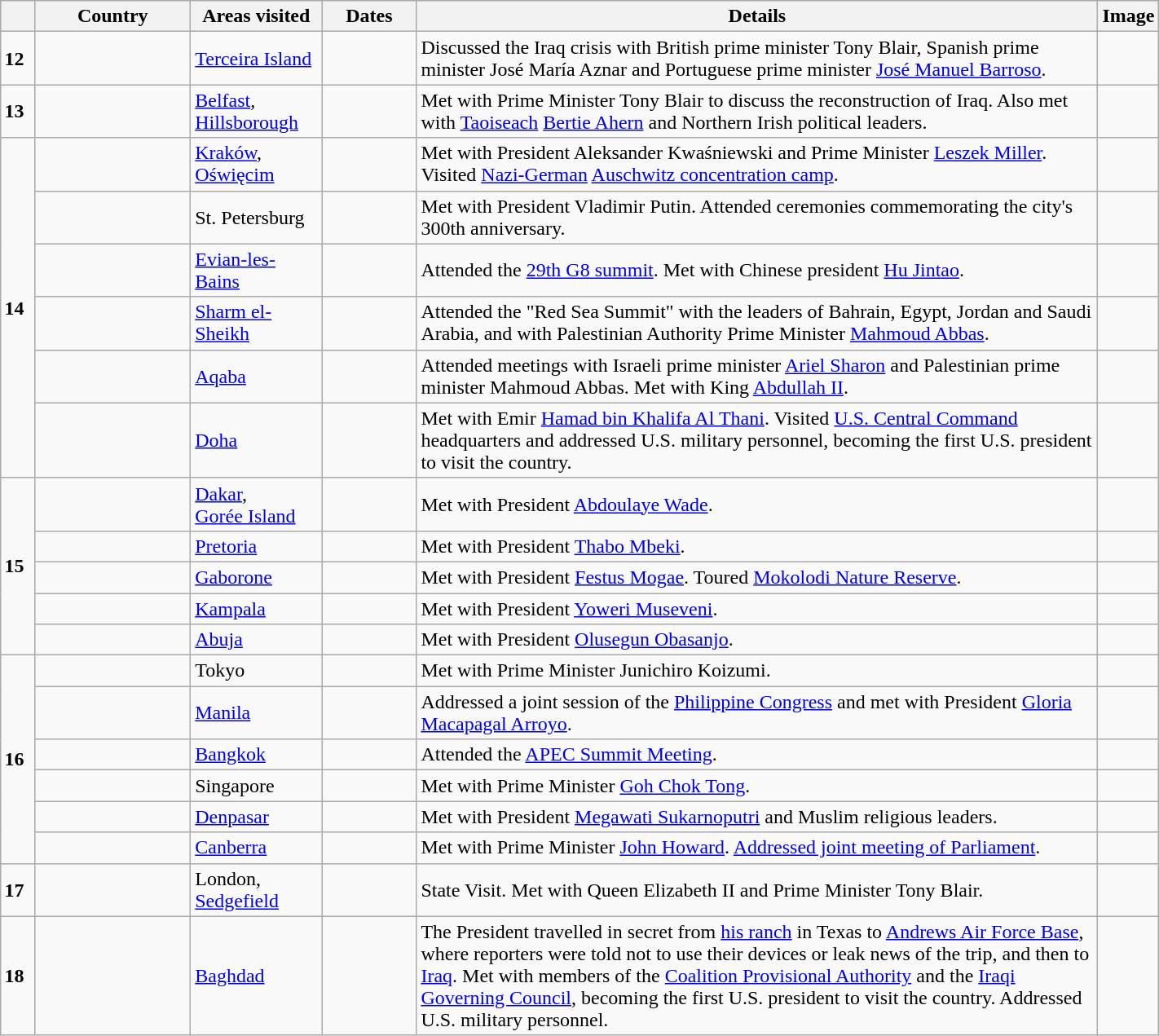<table class="wikitable sortable" border="1" style="margin: 1em auto 1em auto">
<tr>
<th style="width: 3%;"></th>
<th width=120>Country</th>
<th width=100>Areas visited</th>
<th width=70>Dates</th>
<th width=550>Details</th>
<th>Image</th>
</tr>
<tr>
<td><strong>12</strong></td>
<td></td>
<td><a href='#'>Terceira Island</a></td>
<td></td>
<td>Discussed the Iraq crisis with British prime minister Tony Blair, Spanish prime minister José María Aznar and Portuguese prime minister <a href='#'>José Manuel Barroso</a>.</td>
<td></td>
</tr>
<tr>
<td><strong>13</strong></td>
<td></td>
<td><a href='#'>Belfast</a>,<br><a href='#'>Hillsborough</a></td>
<td></td>
<td>Met with Prime Minister Tony Blair to discuss the reconstruction of Iraq. Also met with <a href='#'>Taoiseach</a> <a href='#'>Bertie Ahern</a> and Northern Irish political leaders.</td>
<td></td>
</tr>
<tr>
<td rowspan=6><strong>14</strong></td>
<td></td>
<td><a href='#'>Kraków</a>,<br><a href='#'>Oświęcim</a></td>
<td></td>
<td>Met with President Aleksander Kwaśniewski and Prime Minister <a href='#'>Leszek Miller</a>. Visited <a href='#'>Nazi-German</a> <a href='#'>Auschwitz concentration camp</a>.</td>
<td></td>
</tr>
<tr>
<td></td>
<td>St. Petersburg</td>
<td></td>
<td>Met with President Vladimir Putin. Attended ceremonies commemorating the city's 300th anniversary.</td>
<td></td>
</tr>
<tr>
<td></td>
<td><a href='#'>Evian-les-Bains</a></td>
<td></td>
<td>Attended the <a href='#'>29th G8 summit</a>. Met with Chinese president <a href='#'>Hu Jintao</a>.</td>
<td></td>
</tr>
<tr>
<td></td>
<td><a href='#'>Sharm el-Sheikh</a></td>
<td></td>
<td>Attended the "Red Sea Summit" with the leaders of Bahrain, Egypt, Jordan and Saudi Arabia, and with Palestinian Authority Prime Minister <a href='#'>Mahmoud Abbas</a>.</td>
<td></td>
</tr>
<tr>
<td></td>
<td><a href='#'>Aqaba</a></td>
<td></td>
<td>Attended meetings with Israeli prime minister <a href='#'>Ariel Sharon</a> and Palestinian prime minister Mahmoud Abbas. Met with King <a href='#'>Abdullah II</a>.</td>
<td></td>
</tr>
<tr>
<td></td>
<td><a href='#'>Doha</a></td>
<td></td>
<td>Met with Emir <a href='#'>Hamad bin Khalifa Al Thani</a>. Visited <a href='#'>U.S. Central Command</a> headquarters and addressed U.S. military personnel, becoming the first U.S. president to visit the country.</td>
<td></td>
</tr>
<tr>
<td rowspan=5><strong>15</strong></td>
<td></td>
<td><a href='#'>Dakar</a>,<br><a href='#'>Gorée Island</a></td>
<td></td>
<td>Met with President <a href='#'>Abdoulaye Wade</a>.</td>
<td></td>
</tr>
<tr>
<td></td>
<td><a href='#'>Pretoria</a></td>
<td></td>
<td>Met with President <a href='#'>Thabo Mbeki</a>.</td>
<td></td>
</tr>
<tr>
<td></td>
<td><a href='#'>Gaborone</a></td>
<td></td>
<td>Met with President <a href='#'>Festus Mogae</a>. Toured <a href='#'>Mokolodi Nature Reserve</a>.</td>
<td></td>
</tr>
<tr>
<td></td>
<td><a href='#'>Kampala</a></td>
<td></td>
<td>Met with President <a href='#'>Yoweri Museveni</a>.</td>
<td></td>
</tr>
<tr>
<td></td>
<td><a href='#'>Abuja</a></td>
<td></td>
<td>Met with President <a href='#'>Olusegun Obasanjo</a>.</td>
<td></td>
</tr>
<tr>
<td rowspan=6><strong>16</strong></td>
<td></td>
<td>Tokyo</td>
<td></td>
<td>Met with Prime Minister Junichiro Koizumi.</td>
<td></td>
</tr>
<tr>
<td></td>
<td><a href='#'>Manila</a></td>
<td></td>
<td>Addressed a joint session of the <a href='#'>Philippine Congress</a> and met with President <a href='#'>Gloria Macapagal Arroyo</a>.</td>
<td></td>
</tr>
<tr>
<td></td>
<td><a href='#'>Bangkok</a></td>
<td></td>
<td>Attended the <a href='#'>APEC Summit Meeting</a>.</td>
<td></td>
</tr>
<tr>
<td></td>
<td>Singapore</td>
<td></td>
<td>Met with Prime Minister <a href='#'>Goh Chok Tong</a>.</td>
<td></td>
</tr>
<tr>
<td></td>
<td><a href='#'>Denpasar</a></td>
<td></td>
<td>Met with President <a href='#'>Megawati Sukarnoputri</a> and Muslim religious leaders.</td>
<td></td>
</tr>
<tr>
<td></td>
<td><a href='#'>Canberra</a></td>
<td></td>
<td>Met with Prime Minister <a href='#'>John Howard</a>. <a href='#'>Addressed joint meeting of Parliament</a>.</td>
<td></td>
</tr>
<tr>
<td><strong>17</strong></td>
<td></td>
<td>London,<br><a href='#'>Sedgefield</a></td>
<td></td>
<td>State Visit. Met with Queen Elizabeth II and Prime Minister Tony Blair.</td>
<td></td>
</tr>
<tr>
<td><strong>18</strong></td>
<td></td>
<td><a href='#'>Baghdad</a></td>
<td></td>
<td>The President travelled in secret from <a href='#'>his ranch</a> in Texas to <a href='#'>Andrews Air Force Base</a>, where reporters were told not to use their devices or leak news of the trip, and then to <a href='#'>Iraq</a>. Met with members of the <a href='#'>Coalition Provisional Authority</a> and the <a href='#'>Iraqi Governing Council</a>, becoming the first U.S. president to visit the country. Addressed U.S. military personnel.</td>
<td></td>
</tr>
</table>
